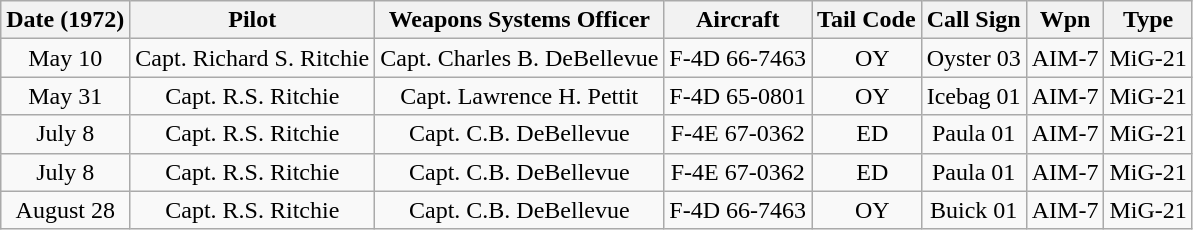<table class="wikitable" style="text-align:center">
<tr>
<th>Date (1972)</th>
<th>Pilot</th>
<th>Weapons Systems Officer</th>
<th>Aircraft</th>
<th>Tail Code</th>
<th>Call Sign</th>
<th>Wpn</th>
<th>Type</th>
</tr>
<tr>
<td>May 10</td>
<td>Capt. Richard S. Ritchie</td>
<td>Capt. Charles B. DeBellevue</td>
<td>F-4D 66-7463</td>
<td>  OY</td>
<td>Oyster 03</td>
<td>AIM-7</td>
<td>MiG-21</td>
</tr>
<tr>
<td>May 31</td>
<td>Capt. R.S. Ritchie</td>
<td>Capt. Lawrence H. Pettit</td>
<td>F-4D 65-0801</td>
<td>  OY</td>
<td>Icebag 01</td>
<td>AIM-7</td>
<td>MiG-21</td>
</tr>
<tr>
<td>July 8</td>
<td>Capt. R.S. Ritchie</td>
<td>Capt. C.B. DeBellevue</td>
<td>F-4E 67-0362</td>
<td>  ED</td>
<td>Paula 01</td>
<td>AIM-7</td>
<td>MiG-21</td>
</tr>
<tr>
<td>July 8</td>
<td>Capt. R.S. Ritchie</td>
<td>Capt. C.B. DeBellevue</td>
<td>F-4E 67-0362</td>
<td>  ED</td>
<td>Paula 01</td>
<td>AIM-7</td>
<td>MiG-21</td>
</tr>
<tr>
<td>August 28</td>
<td>Capt. R.S. Ritchie</td>
<td>Capt. C.B. DeBellevue</td>
<td>F-4D 66-7463</td>
<td>  OY</td>
<td>Buick 01</td>
<td>AIM-7</td>
<td>MiG-21</td>
</tr>
</table>
